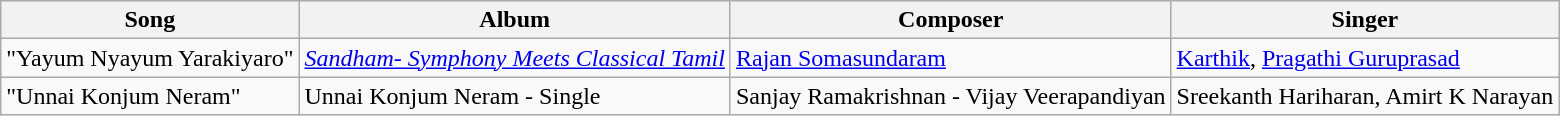<table class="wikitable">
<tr>
<th>Song</th>
<th>Album</th>
<th>Composer</th>
<th>Singer</th>
</tr>
<tr>
<td>"Yayum Nyayum Yarakiyaro"</td>
<td><em><a href='#'>Sandham- Symphony Meets Classical Tamil</a></em></td>
<td><a href='#'>Rajan Somasundaram</a></td>
<td><a href='#'>Karthik</a>, <a href='#'>Pragathi Guruprasad</a></td>
</tr>
<tr>
<td>"Unnai Konjum Neram"</td>
<td>Unnai Konjum Neram - Single</td>
<td>Sanjay Ramakrishnan - Vijay Veerapandiyan</td>
<td>Sreekanth Hariharan, Amirt K Narayan</td>
</tr>
</table>
